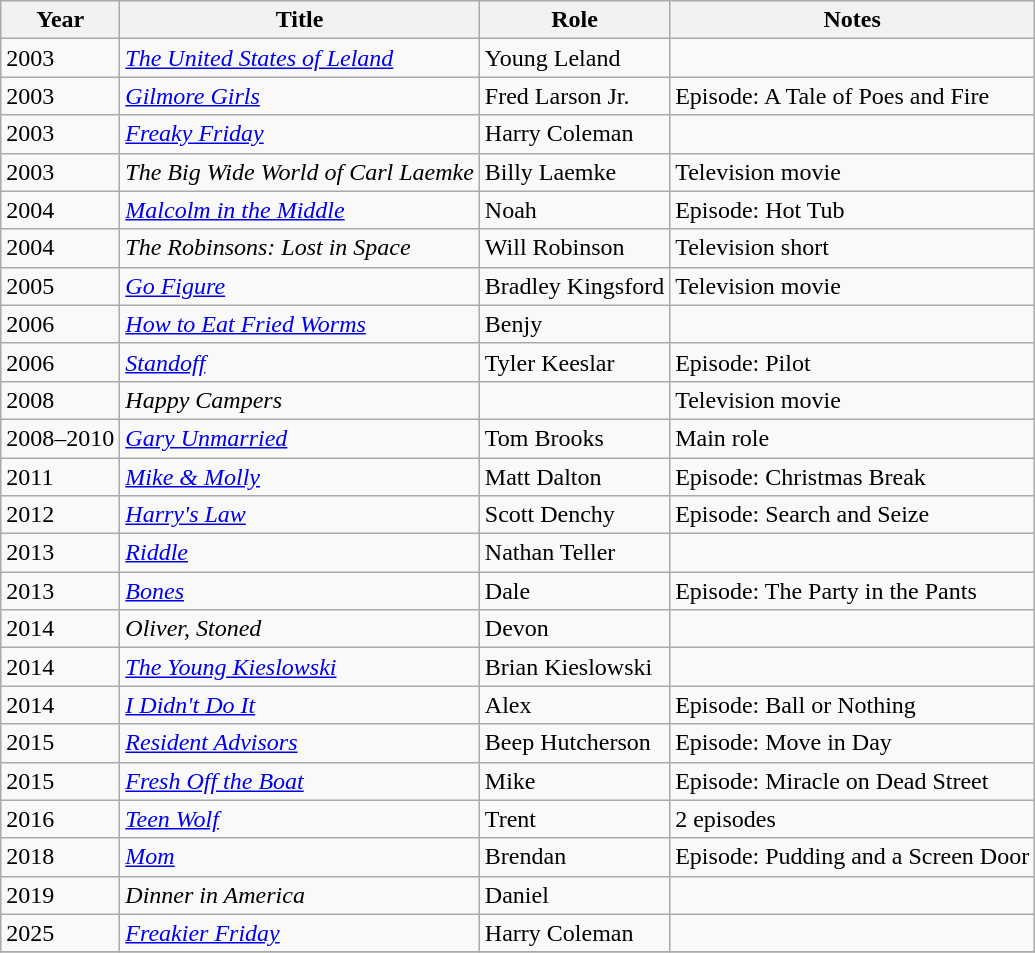<table class="wikitable sortable">
<tr>
<th>Year</th>
<th>Title</th>
<th>Role</th>
<th>Notes</th>
</tr>
<tr>
<td>2003</td>
<td><em><a href='#'>The United States of Leland</a></em></td>
<td>Young Leland</td>
<td></td>
</tr>
<tr>
<td>2003</td>
<td><em><a href='#'>Gilmore Girls</a></em></td>
<td>Fred Larson Jr.</td>
<td>Episode: A Tale of Poes and Fire</td>
</tr>
<tr>
<td>2003</td>
<td><em><a href='#'>Freaky Friday</a></em></td>
<td>Harry Coleman</td>
<td></td>
</tr>
<tr>
<td>2003</td>
<td><em>The Big Wide World of Carl Laemke</em></td>
<td>Billy Laemke</td>
<td>Television movie</td>
</tr>
<tr>
<td>2004</td>
<td><em><a href='#'>Malcolm in the Middle</a></em></td>
<td>Noah</td>
<td>Episode: Hot Tub</td>
</tr>
<tr>
<td>2004</td>
<td><em>The Robinsons: Lost in Space</em></td>
<td>Will Robinson</td>
<td>Television short</td>
</tr>
<tr>
<td>2005</td>
<td><em><a href='#'>Go Figure</a></em></td>
<td>Bradley Kingsford</td>
<td>Television movie</td>
</tr>
<tr>
<td>2006</td>
<td><em><a href='#'>How to Eat Fried Worms</a></em></td>
<td>Benjy</td>
<td></td>
</tr>
<tr>
<td>2006</td>
<td><em><a href='#'>Standoff</a></em></td>
<td>Tyler Keeslar</td>
<td>Episode: Pilot</td>
</tr>
<tr>
<td>2008</td>
<td><em>Happy Campers</em></td>
<td></td>
<td>Television movie</td>
</tr>
<tr>
<td>2008–2010</td>
<td><em><a href='#'>Gary Unmarried</a></em></td>
<td>Tom Brooks</td>
<td>Main role</td>
</tr>
<tr>
<td>2011</td>
<td><em><a href='#'>Mike & Molly</a></em></td>
<td>Matt Dalton</td>
<td>Episode: Christmas Break</td>
</tr>
<tr>
<td>2012</td>
<td><em><a href='#'>Harry's Law</a></em></td>
<td>Scott Denchy</td>
<td>Episode: Search and Seize</td>
</tr>
<tr>
<td>2013</td>
<td><em><a href='#'>Riddle</a></em></td>
<td>Nathan Teller</td>
<td></td>
</tr>
<tr>
<td>2013</td>
<td><em><a href='#'>Bones</a></em></td>
<td>Dale</td>
<td>Episode: The Party in the Pants</td>
</tr>
<tr>
<td>2014</td>
<td><em>Oliver, Stoned</em></td>
<td>Devon</td>
<td></td>
</tr>
<tr>
<td>2014</td>
<td><em><a href='#'>The Young Kieslowski</a></em></td>
<td>Brian Kieslowski</td>
<td></td>
</tr>
<tr>
<td>2014</td>
<td><em><a href='#'>I Didn't Do It</a></em></td>
<td>Alex</td>
<td>Episode: Ball or Nothing</td>
</tr>
<tr>
<td>2015</td>
<td><em><a href='#'>Resident Advisors</a></em></td>
<td>Beep Hutcherson</td>
<td>Episode: Move in Day</td>
</tr>
<tr>
<td>2015</td>
<td><em><a href='#'>Fresh Off the Boat</a></em></td>
<td>Mike</td>
<td>Episode: Miracle on Dead Street</td>
</tr>
<tr>
<td>2016</td>
<td><em><a href='#'>Teen Wolf</a></em></td>
<td>Trent</td>
<td>2 episodes</td>
</tr>
<tr>
<td>2018</td>
<td><em><a href='#'>Mom</a></em></td>
<td>Brendan</td>
<td>Episode: Pudding and a Screen Door</td>
</tr>
<tr>
<td>2019</td>
<td><em>Dinner in America</em></td>
<td>Daniel</td>
<td></td>
</tr>
<tr>
<td>2025</td>
<td><em><a href='#'>Freakier Friday</a></em></td>
<td>Harry Coleman</td>
<td></td>
</tr>
<tr>
</tr>
</table>
